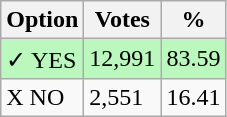<table class="wikitable">
<tr>
<th>Option</th>
<th>Votes</th>
<th>%</th>
</tr>
<tr>
<td style=background:#bbf8be>✓ YES</td>
<td style=background:#bbf8be>12,991</td>
<td style=background:#bbf8be>83.59</td>
</tr>
<tr>
<td>X NO</td>
<td>2,551</td>
<td>16.41</td>
</tr>
</table>
